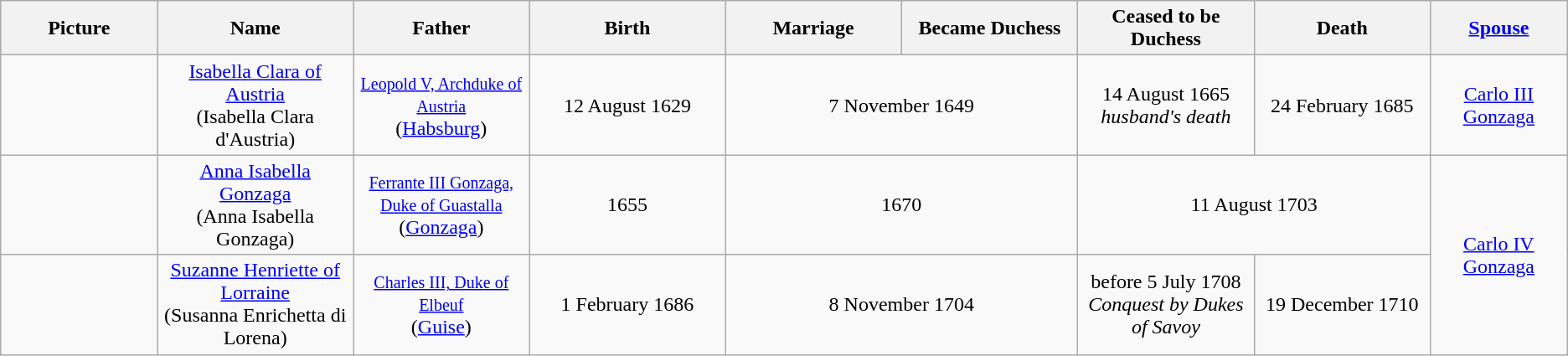<table class="wikitable">
<tr>
<th style="width:8%;">Picture</th>
<th style="width:10%;">Name</th>
<th style="width:9%;">Father</th>
<th style="width:10%;">Birth</th>
<th style="width:9%;">Marriage</th>
<th style="width:9%;">Became Duchess</th>
<th style="width:9%;">Ceased to be Duchess</th>
<th style="width:9%;">Death</th>
<th style="width:7%;"><a href='#'>Spouse</a></th>
</tr>
<tr>
<td style="text-align:center;"></td>
<td style="text-align:center;"><a href='#'>Isabella Clara of Austria</a><br>(Isabella Clara d'Austria)</td>
<td style="text-align:center;"><small><a href='#'>Leopold V, Archduke of Austria</a></small><br>(<a href='#'>Habsburg</a>)</td>
<td align=center>12 August 1629</td>
<td style="text-align:center;" colspan="2">7 November 1649</td>
<td style="text-align:center;">14 August 1665<br><em>husband's death</em></td>
<td style="text-align:center;">24 February 1685</td>
<td style="text-align:center;"><a href='#'>Carlo III Gonzaga</a></td>
</tr>
<tr>
<td style="text-align:center;"></td>
<td style="text-align:center;"><a href='#'>Anna Isabella Gonzaga</a><br>(Anna Isabella Gonzaga)</td>
<td style="text-align:center;"><small><a href='#'>Ferrante III Gonzaga, Duke of Guastalla</a></small><br>(<a href='#'>Gonzaga</a>)</td>
<td align=center>1655</td>
<td style="text-align:center;" colspan="2">1670</td>
<td style="text-align:center;" colspan="2">11 August 1703</td>
<td style="text-align:center;" rowspan="2"><a href='#'>Carlo IV Gonzaga</a></td>
</tr>
<tr>
<td style="text-align:center;"></td>
<td style="text-align:center;"><a href='#'>Suzanne Henriette of Lorraine</a><br>(Susanna Enrichetta di Lorena)</td>
<td style="text-align:center;"><small><a href='#'>Charles III, Duke of Elbeuf</a></small><br>(<a href='#'>Guise</a>)</td>
<td align=center>1 February 1686</td>
<td style="text-align:center;" colspan="2">8 November 1704</td>
<td style="text-align:center;">before 5 July 1708<br><em>Conquest by Dukes of Savoy</em></td>
<td style="text-align:center;">19 December 1710</td>
</tr>
</table>
